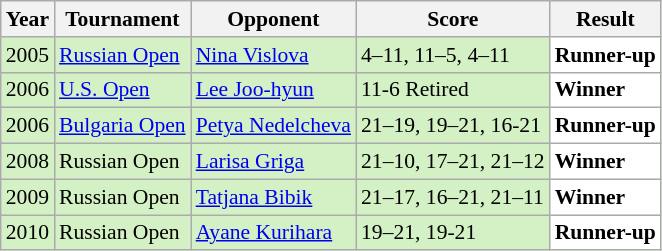<table class="sortable wikitable" style="font-size: 90%;">
<tr>
<th>Year</th>
<th>Tournament</th>
<th>Opponent</th>
<th>Score</th>
<th>Result</th>
</tr>
<tr style="background:#D4F1C5">
<td align="center">2005</td>
<td align="left"><a href='#'>Russian Open</a></td>
<td align="left"> <a href='#'>Nina Vislova</a></td>
<td align="left">4–11, 11–5, 4–11</td>
<td style="text-align:left; background:white"> <strong>Runner-up</strong></td>
</tr>
<tr style="background:#D4F1C5">
<td align="center">2006</td>
<td align="left"><a href='#'>U.S. Open</a></td>
<td align="left"> <a href='#'>Lee Joo-hyun</a></td>
<td align="left">11-6 Retired</td>
<td style="text-align:left; background:white"> <strong>Winner</strong></td>
</tr>
<tr style="background:#D4F1C5">
<td align="center">2006</td>
<td align="left"><a href='#'>Bulgaria Open</a></td>
<td align="left"> <a href='#'>Petya Nedelcheva</a></td>
<td align="left">21–19, 19–21, 16-21</td>
<td style="text-align:left; background:white"> <strong>Runner-up</strong></td>
</tr>
<tr style="background:#D4F1C5">
<td align="center">2008</td>
<td align="left">Russian Open</td>
<td align="left"> <a href='#'>Larisa Griga</a></td>
<td align="left">21–10, 17–21, 21–12</td>
<td style="text-align:left; background:white"> <strong>Winner</strong></td>
</tr>
<tr style="background:#D4F1C5">
<td align="center">2009</td>
<td align="left">Russian Open</td>
<td align="left"> <a href='#'>Tatjana Bibik</a></td>
<td align="left">21–17, 16–21, 21–11</td>
<td style="text-align:left; background:white"> <strong>Winner</strong></td>
</tr>
<tr style="background:#D4F1C5">
<td align="center">2010</td>
<td align="left">Russian Open</td>
<td align="left"> <a href='#'>Ayane Kurihara</a></td>
<td align="left">19–21, 19-21</td>
<td style="text-align:left; background:white"> <strong>Runner-up</strong></td>
</tr>
</table>
